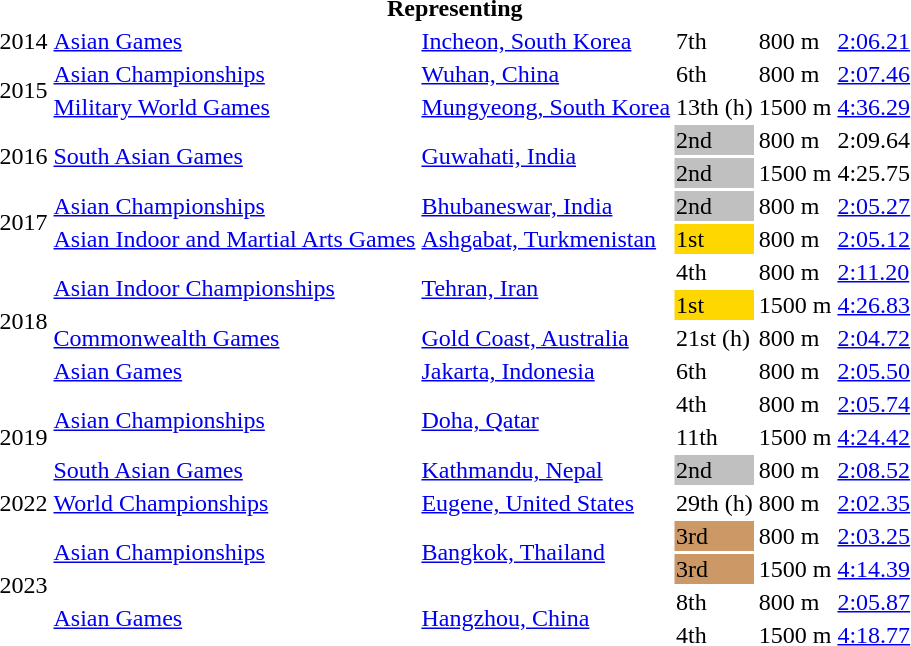<table>
<tr>
<th colspan="6">Representing </th>
</tr>
<tr>
<td>2014</td>
<td><a href='#'>Asian Games</a></td>
<td><a href='#'>Incheon, South Korea</a></td>
<td>7th</td>
<td>800 m</td>
<td><a href='#'>2:06.21</a></td>
</tr>
<tr>
<td rowspan=2>2015</td>
<td><a href='#'>Asian Championships</a></td>
<td><a href='#'>Wuhan, China</a></td>
<td>6th</td>
<td>800 m</td>
<td><a href='#'>2:07.46</a></td>
</tr>
<tr>
<td><a href='#'>Military World Games</a></td>
<td><a href='#'>Mungyeong, South Korea</a></td>
<td>13th (h)</td>
<td>1500 m</td>
<td><a href='#'>4:36.29</a></td>
</tr>
<tr>
<td rowspan=2>2016</td>
<td rowspan=2><a href='#'>South Asian Games</a></td>
<td rowspan=2><a href='#'>Guwahati, India</a></td>
<td bgcolor=silver>2nd</td>
<td>800 m</td>
<td>2:09.64</td>
</tr>
<tr>
<td bgcolor=silver>2nd</td>
<td>1500 m</td>
<td>4:25.75</td>
</tr>
<tr>
<td rowspan=2>2017</td>
<td><a href='#'>Asian Championships</a></td>
<td><a href='#'>Bhubaneswar, India</a></td>
<td bgcolor=silver>2nd</td>
<td>800 m</td>
<td><a href='#'>2:05.27</a></td>
</tr>
<tr>
<td><a href='#'>Asian Indoor and Martial Arts Games</a></td>
<td><a href='#'>Ashgabat, Turkmenistan</a></td>
<td bgcolor=gold>1st</td>
<td>800 m</td>
<td><a href='#'>2:05.12</a></td>
</tr>
<tr>
<td rowspan=4>2018</td>
<td rowspan=2><a href='#'>Asian Indoor Championships</a></td>
<td rowspan=2><a href='#'>Tehran, Iran</a></td>
<td>4th</td>
<td>800 m</td>
<td><a href='#'>2:11.20</a></td>
</tr>
<tr>
<td bgcolor=gold>1st</td>
<td>1500 m</td>
<td><a href='#'>4:26.83</a></td>
</tr>
<tr>
<td><a href='#'>Commonwealth Games</a></td>
<td><a href='#'>Gold Coast, Australia</a></td>
<td>21st (h)</td>
<td>800 m</td>
<td><a href='#'>2:04.72</a></td>
</tr>
<tr>
<td><a href='#'>Asian Games</a></td>
<td><a href='#'>Jakarta, Indonesia</a></td>
<td>6th</td>
<td>800 m</td>
<td><a href='#'>2:05.50</a></td>
</tr>
<tr>
<td rowspan=3>2019</td>
<td rowspan=2><a href='#'>Asian Championships</a></td>
<td rowspan=2><a href='#'>Doha, Qatar</a></td>
<td>4th</td>
<td>800 m</td>
<td><a href='#'>2:05.74</a></td>
</tr>
<tr>
<td>11th</td>
<td>1500 m</td>
<td><a href='#'>4:24.42</a></td>
</tr>
<tr>
<td><a href='#'>South Asian Games</a></td>
<td><a href='#'>Kathmandu, Nepal</a></td>
<td bgcolor=silver>2nd</td>
<td>800 m</td>
<td><a href='#'>2:08.52</a></td>
</tr>
<tr>
<td>2022</td>
<td><a href='#'>World Championships</a></td>
<td><a href='#'>Eugene, United States</a></td>
<td>29th (h)</td>
<td>800 m</td>
<td><a href='#'>2:02.35</a></td>
</tr>
<tr>
<td rowspan=5>2023</td>
<td rowspan=2><a href='#'>Asian Championships</a></td>
<td rowspan=2><a href='#'>Bangkok, Thailand</a></td>
<td bgcolor=cc9966>3rd</td>
<td>800 m</td>
<td><a href='#'>2:03.25</a></td>
</tr>
<tr>
<td bgcolor=cc9966>3rd</td>
<td>1500 m</td>
<td><a href='#'>4:14.39</a></td>
</tr>
<tr>
<td rowspan=2><a href='#'>Asian Games</a></td>
<td rowspan=2><a href='#'>Hangzhou, China</a></td>
<td>8th</td>
<td>800 m</td>
<td><a href='#'>2:05.87</a></td>
</tr>
<tr>
<td>4th</td>
<td>1500 m</td>
<td><a href='#'>4:18.77</a></td>
</tr>
</table>
